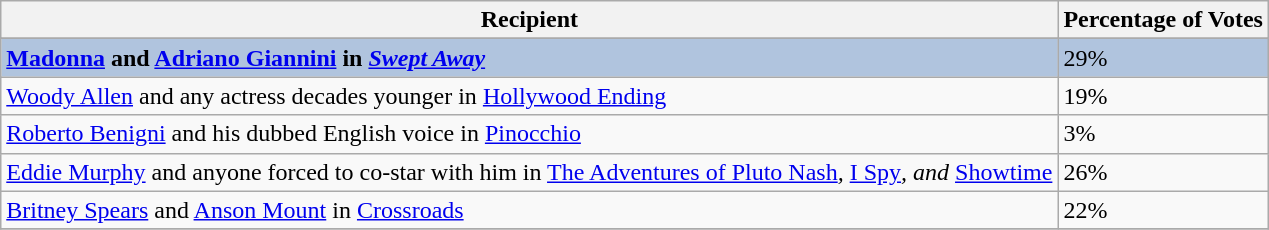<table class="wikitable sortable plainrowheaders" align="centre">
<tr>
<th>Recipient</th>
<th>Percentage of Votes</th>
</tr>
<tr>
</tr>
<tr style="background:#B0C4DE;">
<td><strong><a href='#'>Madonna</a> and <a href='#'>Adriano Giannini</a> in <em><a href='#'>Swept Away</a><strong><em></td>
<td></strong>29%<strong></td>
</tr>
<tr>
<td><a href='#'>Woody Allen</a> and any actress decades younger in </em><a href='#'>Hollywood Ending</a><em></td>
<td>19%</td>
</tr>
<tr>
<td><a href='#'>Roberto Benigni</a> and his dubbed English voice in </em><a href='#'>Pinocchio</a><em></td>
<td>3%</td>
</tr>
<tr>
<td><a href='#'>Eddie Murphy</a> and anyone forced to co-star with him in </em><a href='#'>The Adventures of Pluto Nash</a><em>, </em><a href='#'>I Spy</a><em>, and </em><a href='#'>Showtime</a><em></td>
<td>26%</td>
</tr>
<tr>
<td><a href='#'>Britney Spears</a> and <a href='#'>Anson Mount</a> in </em><a href='#'>Crossroads</a><em></td>
<td>22%</td>
</tr>
<tr>
</tr>
</table>
